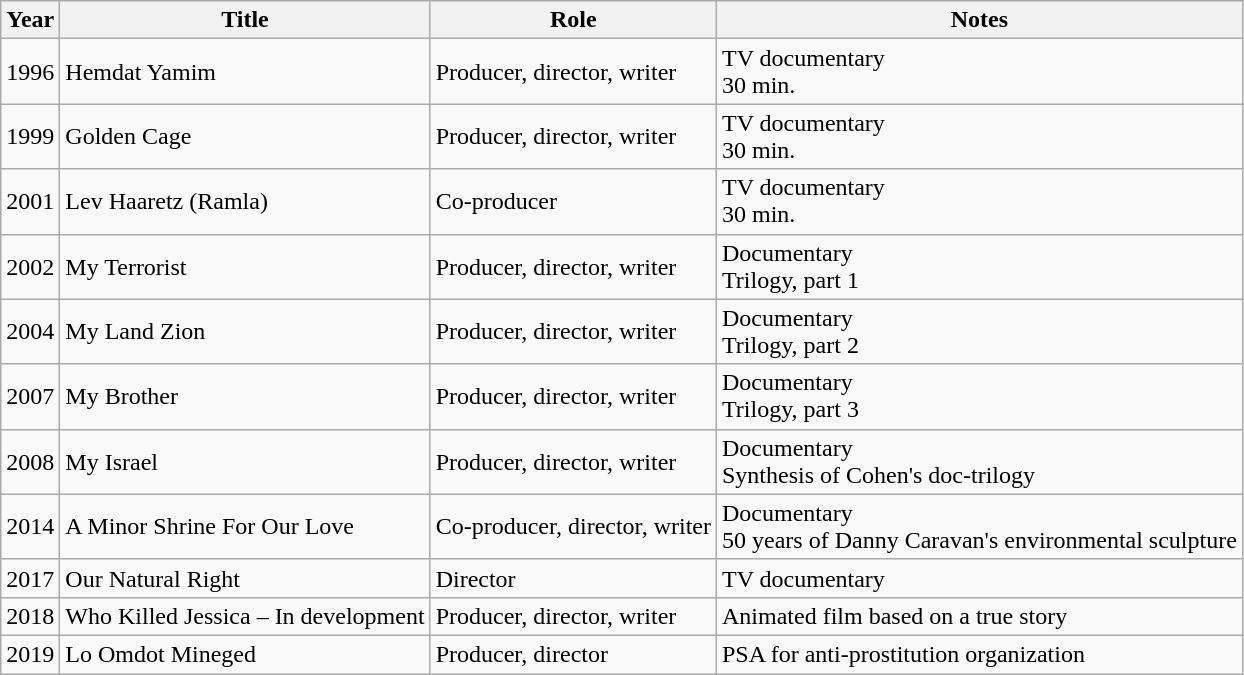<table class="wikitable">
<tr>
<th>Year</th>
<th>Title</th>
<th>Role</th>
<th>Notes</th>
</tr>
<tr>
<td>1996</td>
<td>Hemdat Yamim</td>
<td>Producer, director, writer</td>
<td>TV documentary<br>30 min.</td>
</tr>
<tr>
<td>1999</td>
<td>Golden Cage</td>
<td>Producer, director, writer</td>
<td>TV documentary<br>30 min.</td>
</tr>
<tr>
<td>2001</td>
<td>Lev Haaretz (Ramla)</td>
<td>Co-producer</td>
<td>TV documentary<br>30 min.</td>
</tr>
<tr>
<td>2002</td>
<td>My Terrorist</td>
<td>Producer, director, writer</td>
<td>Documentary<br>Trilogy, part 1</td>
</tr>
<tr>
<td>2004</td>
<td>My Land Zion</td>
<td>Producer, director, writer</td>
<td>Documentary<br>Trilogy, part 2</td>
</tr>
<tr>
<td>2007</td>
<td>My Brother</td>
<td>Producer, director, writer</td>
<td>Documentary<br>Trilogy, part 3</td>
</tr>
<tr>
<td>2008</td>
<td>My Israel</td>
<td>Producer, director, writer</td>
<td>Documentary<br>Synthesis of Cohen's doc-trilogy</td>
</tr>
<tr>
<td>2014</td>
<td>A Minor Shrine For Our Love</td>
<td>Co-producer, director, writer</td>
<td>Documentary<br>50 years of Danny Caravan's environmental sculpture</td>
</tr>
<tr>
<td>2017</td>
<td>Our Natural Right</td>
<td>Director</td>
<td>TV documentary</td>
</tr>
<tr>
<td>2018</td>
<td>Who Killed Jessica – In development</td>
<td>Producer, director, writer</td>
<td>Animated film based on a true story</td>
</tr>
<tr>
<td>2019</td>
<td>Lo Omdot Mineged</td>
<td>Producer, director</td>
<td>PSA for anti-prostitution organization</td>
</tr>
</table>
